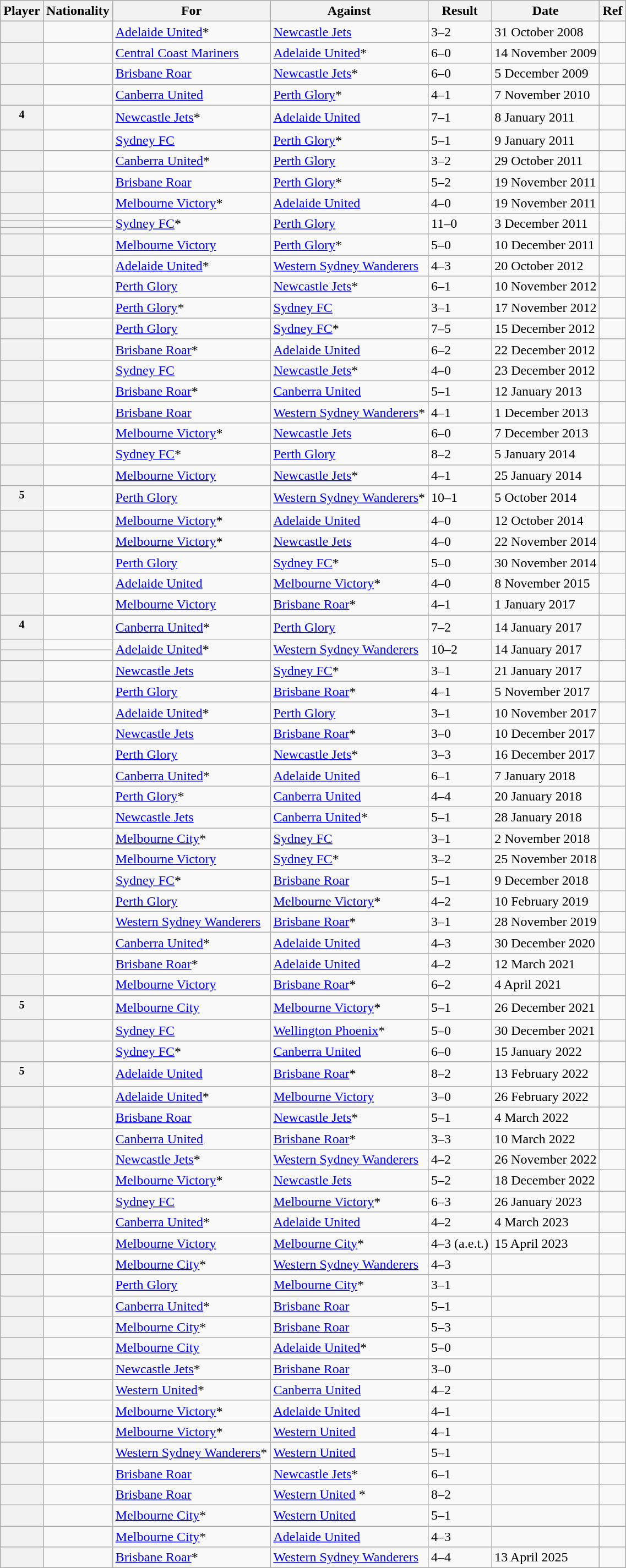<table class="wikitable sortable plainrowheaders">
<tr>
<th scope="col">Player</th>
<th scope="col">Nationality</th>
<th scope="col">For</th>
<th scope="col">Against</th>
<th scope="col" align="center" class="unsortable">Result</th>
<th scope="col">Date</th>
<th scope="col" class="unsortable" align="center">Ref</th>
</tr>
<tr>
<th scope="row"></th>
<td></td>
<td><a href='#'>Adelaide United</a>*</td>
<td><a href='#'>Newcastle Jets</a></td>
<td>3–2</td>
<td>31 October 2008</td>
<td></td>
</tr>
<tr>
<th scope="row"></th>
<td></td>
<td><a href='#'>Central Coast Mariners</a></td>
<td><a href='#'>Adelaide United</a>*</td>
<td>6–0</td>
<td>14 November 2009</td>
<td></td>
</tr>
<tr>
<th scope="row"></th>
<td></td>
<td><a href='#'>Brisbane Roar</a></td>
<td><a href='#'>Newcastle Jets</a>*</td>
<td>6–0</td>
<td>5 December 2009</td>
<td></td>
</tr>
<tr>
<th scope="row"></th>
<td></td>
<td><a href='#'>Canberra United</a></td>
<td><a href='#'>Perth Glory</a>*</td>
<td>4–1</td>
<td>7 November 2010</td>
<td></td>
</tr>
<tr>
<th scope="row"> <sup><strong>4</strong></sup></th>
<td></td>
<td><a href='#'>Newcastle Jets</a>*</td>
<td><a href='#'>Adelaide United</a></td>
<td>7–1</td>
<td>8 January 2011</td>
<td></td>
</tr>
<tr>
<th scope="row"></th>
<td></td>
<td><a href='#'>Sydney FC</a></td>
<td><a href='#'>Perth Glory</a>*</td>
<td>5–1</td>
<td>9 January 2011</td>
<td></td>
</tr>
<tr>
<th scope="row"></th>
<td></td>
<td><a href='#'>Canberra United</a>*</td>
<td><a href='#'>Perth Glory</a></td>
<td>3–2</td>
<td>29 October 2011</td>
<td></td>
</tr>
<tr>
<th scope="row"></th>
<td></td>
<td><a href='#'>Brisbane Roar</a></td>
<td><a href='#'>Perth Glory</a>*</td>
<td>5–2</td>
<td>19 November 2011</td>
<td></td>
</tr>
<tr>
<th scope="row"></th>
<td></td>
<td><a href='#'>Melbourne Victory</a>*</td>
<td><a href='#'>Adelaide United</a></td>
<td>4–0</td>
<td>19 November 2011</td>
<td></td>
</tr>
<tr>
<th scope="row"></th>
<td></td>
<td rowspan=3><a href='#'>Sydney FC</a>*</td>
<td rowspan=3><a href='#'>Perth Glory</a></td>
<td rowspan=3>11–0</td>
<td rowspan=3>3 December 2011</td>
<td rowspan=3></td>
</tr>
<tr>
<th scope="row"></th>
<td></td>
</tr>
<tr>
<th scope="row"></th>
<td></td>
</tr>
<tr>
<th scope="row"></th>
<td></td>
<td><a href='#'>Melbourne Victory</a></td>
<td><a href='#'>Perth Glory</a>*</td>
<td>5–0</td>
<td>10 December 2011</td>
<td></td>
</tr>
<tr>
<th scope="row"></th>
<td></td>
<td><a href='#'>Adelaide United</a>*</td>
<td><a href='#'>Western Sydney Wanderers</a></td>
<td>4–3</td>
<td>20 October 2012</td>
<td></td>
</tr>
<tr>
<th scope="row"></th>
<td></td>
<td><a href='#'>Perth Glory</a></td>
<td><a href='#'>Newcastle Jets</a>*</td>
<td>6–1</td>
<td>10 November 2012</td>
<td></td>
</tr>
<tr>
<th scope="row"></th>
<td></td>
<td><a href='#'>Perth Glory</a>*</td>
<td><a href='#'>Sydney FC</a></td>
<td>3–1</td>
<td>17 November 2012</td>
<td></td>
</tr>
<tr>
<th scope="row"></th>
<td></td>
<td><a href='#'>Perth Glory</a></td>
<td><a href='#'>Sydney FC</a>*</td>
<td>7–5</td>
<td>15 December 2012</td>
<td></td>
</tr>
<tr>
<th scope="row"></th>
<td></td>
<td><a href='#'>Brisbane Roar</a>*</td>
<td><a href='#'>Adelaide United</a></td>
<td>6–2</td>
<td>22 December 2012</td>
<td></td>
</tr>
<tr>
<th scope="row"></th>
<td></td>
<td><a href='#'>Sydney FC</a></td>
<td><a href='#'>Newcastle Jets</a>*</td>
<td>4–0</td>
<td>23 December 2012</td>
<td></td>
</tr>
<tr>
<th scope="row"></th>
<td></td>
<td><a href='#'>Brisbane Roar</a>*</td>
<td><a href='#'>Canberra United</a></td>
<td>5–1</td>
<td>12 January 2013</td>
<td></td>
</tr>
<tr>
<th scope="row"></th>
<td></td>
<td><a href='#'>Brisbane Roar</a></td>
<td><a href='#'>Western Sydney Wanderers</a>*</td>
<td>4–1</td>
<td>1 December 2013</td>
<td></td>
</tr>
<tr>
<th scope="row"></th>
<td></td>
<td><a href='#'>Melbourne Victory</a>*</td>
<td><a href='#'>Newcastle Jets</a></td>
<td>6–0</td>
<td>7 December 2013</td>
<td></td>
</tr>
<tr>
<th scope="row"></th>
<td></td>
<td><a href='#'>Sydney FC</a>*</td>
<td><a href='#'>Perth Glory</a></td>
<td>8–2</td>
<td>5 January 2014</td>
<td></td>
</tr>
<tr>
<th scope="row"></th>
<td></td>
<td><a href='#'>Melbourne Victory</a></td>
<td><a href='#'>Newcastle Jets</a>*</td>
<td>4–1</td>
<td>25 January 2014</td>
<td></td>
</tr>
<tr>
<th scope="row"> <sup><strong>5</strong></sup></th>
<td></td>
<td><a href='#'>Perth Glory</a></td>
<td><a href='#'>Western Sydney Wanderers</a>*</td>
<td>10–1</td>
<td>5 October 2014</td>
<td></td>
</tr>
<tr>
<th scope="row"></th>
<td></td>
<td><a href='#'>Melbourne Victory</a>*</td>
<td><a href='#'>Adelaide United</a></td>
<td>4–0</td>
<td>12 October 2014</td>
<td></td>
</tr>
<tr>
<th scope="row"></th>
<td></td>
<td><a href='#'>Melbourne Victory</a>*</td>
<td><a href='#'>Newcastle Jets</a></td>
<td>4–0</td>
<td>22 November 2014</td>
<td></td>
</tr>
<tr>
<th scope="row"></th>
<td></td>
<td><a href='#'>Perth Glory</a></td>
<td><a href='#'>Sydney FC</a>*</td>
<td>5–0</td>
<td>30 November 2014</td>
<td></td>
</tr>
<tr>
<th scope="row"></th>
<td></td>
<td><a href='#'>Adelaide United</a></td>
<td><a href='#'>Melbourne Victory</a>*</td>
<td>4–0</td>
<td>8 November 2015</td>
<td></td>
</tr>
<tr>
<th scope="row"></th>
<td></td>
<td><a href='#'>Melbourne Victory</a></td>
<td><a href='#'>Brisbane Roar</a>*</td>
<td>4–1</td>
<td>1 January 2017</td>
<td></td>
</tr>
<tr>
<th scope="row"> <sup><strong>4</strong></sup></th>
<td></td>
<td><a href='#'>Canberra United</a>*</td>
<td><a href='#'>Perth Glory</a></td>
<td>7–2</td>
<td>14 January 2017</td>
<td></td>
</tr>
<tr>
<th scope="row"></th>
<td></td>
<td rowspan=2><a href='#'>Adelaide United</a>*</td>
<td rowspan=2><a href='#'>Western Sydney Wanderers</a></td>
<td rowspan=2>10–2</td>
<td rowspan=2>14 January 2017</td>
<td rowspan=2></td>
</tr>
<tr>
<th scope="row"></th>
<td></td>
</tr>
<tr>
<th scope="row"></th>
<td></td>
<td><a href='#'>Newcastle Jets</a></td>
<td><a href='#'>Sydney FC</a>*</td>
<td>3–1</td>
<td>21 January 2017</td>
<td></td>
</tr>
<tr>
<th scope="row"></th>
<td></td>
<td><a href='#'>Perth Glory</a></td>
<td><a href='#'>Brisbane Roar</a>*</td>
<td>4–1</td>
<td>5 November 2017</td>
<td></td>
</tr>
<tr>
<th scope="row"></th>
<td></td>
<td><a href='#'>Adelaide United</a>*</td>
<td><a href='#'>Perth Glory</a></td>
<td>3–1</td>
<td>10 November 2017</td>
<td></td>
</tr>
<tr>
<th scope="row"></th>
<td></td>
<td><a href='#'>Newcastle Jets</a></td>
<td><a href='#'>Brisbane Roar</a>*</td>
<td>3–0</td>
<td>10 December 2017</td>
<td></td>
</tr>
<tr>
<th scope="row"></th>
<td></td>
<td><a href='#'>Perth Glory</a></td>
<td><a href='#'>Newcastle Jets</a>*</td>
<td>3–3</td>
<td>16 December 2017</td>
<td></td>
</tr>
<tr>
<th scope="row"></th>
<td></td>
<td><a href='#'>Canberra United</a>*</td>
<td><a href='#'>Adelaide United</a></td>
<td>6–1</td>
<td>7 January 2018</td>
<td></td>
</tr>
<tr>
<th scope="row"></th>
<td></td>
<td><a href='#'>Perth Glory</a>*</td>
<td><a href='#'>Canberra United</a></td>
<td>4–4</td>
<td>20 January 2018</td>
<td></td>
</tr>
<tr>
<th scope="row"></th>
<td></td>
<td><a href='#'>Newcastle Jets</a></td>
<td><a href='#'>Canberra United</a>*</td>
<td>5–1</td>
<td>28 January 2018</td>
<td></td>
</tr>
<tr>
<th scope="row"></th>
<td></td>
<td><a href='#'>Melbourne City</a>*</td>
<td><a href='#'>Sydney FC</a></td>
<td>3–1</td>
<td>2 November 2018</td>
<td></td>
</tr>
<tr>
<th scope="row"></th>
<td></td>
<td><a href='#'>Melbourne Victory</a></td>
<td><a href='#'>Sydney FC</a>*</td>
<td>3–2</td>
<td>25 November 2018</td>
<td></td>
</tr>
<tr>
<th scope="row"></th>
<td></td>
<td><a href='#'>Sydney FC</a>*</td>
<td><a href='#'>Brisbane Roar</a></td>
<td>5–1</td>
<td>9 December 2018</td>
<td></td>
</tr>
<tr>
<th scope="row"></th>
<td></td>
<td><a href='#'>Perth Glory</a></td>
<td><a href='#'>Melbourne Victory</a>*</td>
<td>4–2 </td>
<td>10 February 2019</td>
<td></td>
</tr>
<tr>
<th scope="row"></th>
<td></td>
<td><a href='#'>Western Sydney Wanderers</a></td>
<td><a href='#'>Brisbane Roar</a>*</td>
<td>3–1</td>
<td>28 November 2019</td>
<td></td>
</tr>
<tr>
<th scope="row"></th>
<td></td>
<td><a href='#'>Canberra United</a>*</td>
<td><a href='#'>Adelaide United</a></td>
<td>4–3</td>
<td>30 December 2020</td>
<td></td>
</tr>
<tr>
<th scope="row"></th>
<td></td>
<td><a href='#'>Brisbane Roar</a>*</td>
<td><a href='#'>Adelaide United</a></td>
<td>4–2</td>
<td>12 March 2021</td>
<td></td>
</tr>
<tr>
<th scope="row"></th>
<td></td>
<td><a href='#'>Melbourne Victory</a></td>
<td><a href='#'>Brisbane Roar</a>*</td>
<td>6–2</td>
<td>4 April 2021</td>
<td></td>
</tr>
<tr>
<th scope="row"> <sup><strong>5</strong></sup></th>
<td></td>
<td><a href='#'>Melbourne City</a></td>
<td><a href='#'>Melbourne Victory</a>*</td>
<td>5–1</td>
<td>26 December 2021</td>
<td></td>
</tr>
<tr>
<th scope="row"></th>
<td></td>
<td><a href='#'>Sydney FC</a></td>
<td><a href='#'>Wellington Phoenix</a>*</td>
<td>5–0</td>
<td>30 December 2021</td>
<td></td>
</tr>
<tr>
<th scope="row"></th>
<td></td>
<td><a href='#'>Sydney FC</a>*</td>
<td><a href='#'>Canberra United</a></td>
<td>6–0</td>
<td>15 January 2022</td>
<td></td>
</tr>
<tr>
<th scope="row"> <sup><strong>5</strong></sup></th>
<td></td>
<td><a href='#'>Adelaide United</a></td>
<td><a href='#'>Brisbane Roar</a>*</td>
<td>8–2</td>
<td>13 February 2022</td>
<td></td>
</tr>
<tr>
<th scope="row"></th>
<td></td>
<td><a href='#'>Adelaide United</a>*</td>
<td><a href='#'>Melbourne Victory</a></td>
<td>3–0</td>
<td>26 February 2022</td>
<td></td>
</tr>
<tr>
<th scope="row"></th>
<td></td>
<td><a href='#'>Brisbane Roar</a></td>
<td><a href='#'>Newcastle Jets</a>*</td>
<td>5–1</td>
<td>4 March 2022</td>
<td></td>
</tr>
<tr>
<th scope="row"></th>
<td></td>
<td><a href='#'>Canberra United</a></td>
<td><a href='#'>Brisbane Roar</a>*</td>
<td>3–3</td>
<td>10 March 2022</td>
<td></td>
</tr>
<tr>
<th scope="row"></th>
<td></td>
<td><a href='#'>Newcastle Jets</a>*</td>
<td><a href='#'>Western Sydney Wanderers</a></td>
<td>4–2</td>
<td>26 November 2022</td>
<td></td>
</tr>
<tr>
<th scope="row"></th>
<td></td>
<td><a href='#'>Melbourne Victory</a>*</td>
<td><a href='#'>Newcastle Jets</a></td>
<td>5–2</td>
<td>18 December 2022</td>
<td></td>
</tr>
<tr>
<th scope="row"></th>
<td></td>
<td><a href='#'>Sydney FC</a></td>
<td><a href='#'>Melbourne Victory</a>*</td>
<td>6–3</td>
<td>26 January 2023</td>
<td></td>
</tr>
<tr>
<th scope="row"></th>
<td></td>
<td><a href='#'>Canberra United</a>*</td>
<td><a href='#'>Adelaide United</a></td>
<td>4–2</td>
<td>4 March 2023</td>
<td></td>
</tr>
<tr>
<th scope="row"></th>
<td></td>
<td><a href='#'>Melbourne Victory</a></td>
<td><a href='#'>Melbourne City</a>*</td>
<td>4–3 (a.e.t.)</td>
<td>15 April 2023</td>
<td></td>
</tr>
<tr>
<th scope="row"></th>
<td></td>
<td><a href='#'>Melbourne City</a>*</td>
<td><a href='#'>Western Sydney Wanderers</a></td>
<td>4–3</td>
<td></td>
<td></td>
</tr>
<tr>
<th scope="row"></th>
<td></td>
<td><a href='#'>Perth Glory</a></td>
<td><a href='#'>Melbourne City</a>*</td>
<td>3–1</td>
<td></td>
<td></td>
</tr>
<tr>
<th scope="row"></th>
<td></td>
<td><a href='#'>Canberra United</a>*</td>
<td><a href='#'>Brisbane Roar</a></td>
<td>5–1</td>
<td></td>
<td></td>
</tr>
<tr>
<th scope="row"></th>
<td></td>
<td><a href='#'>Melbourne City</a>*</td>
<td><a href='#'>Brisbane Roar</a></td>
<td>5–3</td>
<td></td>
<td></td>
</tr>
<tr>
<th scope="row"></th>
<td></td>
<td><a href='#'>Melbourne City</a></td>
<td><a href='#'>Adelaide United</a>*</td>
<td>5–0</td>
<td></td>
<td></td>
</tr>
<tr>
<th scope="row"></th>
<td></td>
<td><a href='#'>Newcastle Jets</a>*</td>
<td><a href='#'>Brisbane Roar</a></td>
<td>3–0</td>
<td></td>
<td></td>
</tr>
<tr>
<th scope="row"></th>
<td></td>
<td><a href='#'>Western United</a>*</td>
<td><a href='#'>Canberra United</a></td>
<td>4–2</td>
<td></td>
<td></td>
</tr>
<tr>
<th scope="row"></th>
<td></td>
<td><a href='#'>Melbourne Victory</a>*</td>
<td><a href='#'>Adelaide United</a></td>
<td>4–1</td>
<td></td>
<td></td>
</tr>
<tr>
<th scope="row"></th>
<td></td>
<td><a href='#'>Melbourne Victory</a>*</td>
<td><a href='#'>Western United</a></td>
<td>4–1</td>
<td></td>
<td></td>
</tr>
<tr>
<th scope="row"></th>
<td></td>
<td><a href='#'>Western Sydney Wanderers</a>*</td>
<td><a href='#'>Western United</a></td>
<td>5–1</td>
<td></td>
<td></td>
</tr>
<tr>
<th scope="row"></th>
<td></td>
<td><a href='#'>Brisbane Roar</a></td>
<td><a href='#'>Newcastle Jets</a>*</td>
<td>6–1</td>
<td></td>
<td></td>
</tr>
<tr>
<th scope="row"></th>
<td></td>
<td><a href='#'>Brisbane Roar</a></td>
<td><a href='#'>Western United</a> *</td>
<td>8–2</td>
<td></td>
<td></td>
</tr>
<tr>
<th scope="row"></th>
<td></td>
<td><a href='#'>Melbourne City</a>*</td>
<td><a href='#'>Western United</a></td>
<td>5–1</td>
<td></td>
<td></td>
</tr>
<tr>
<th scope="row"></th>
<td></td>
<td><a href='#'>Melbourne City</a>*</td>
<td><a href='#'>Adelaide United</a></td>
<td>4–3</td>
<td></td>
<td></td>
</tr>
<tr>
<th scope="row"></th>
<td></td>
<td><a href='#'>Brisbane Roar</a>*</td>
<td><a href='#'>Western Sydney Wanderers</a></td>
<td>4–4</td>
<td>13 April 2025</td>
<td></td>
</tr>
</table>
